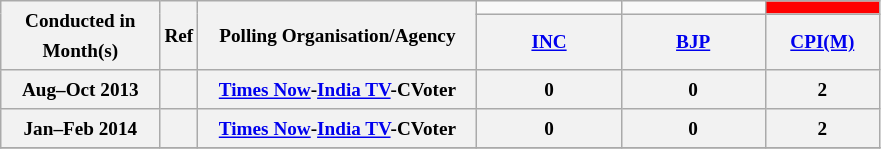<table class="wikitable" style="text-align:center;font-size:80%;line-height:20px;">
<tr>
<th class="wikitable" rowspan="2" width="100px">Conducted in Month(s)</th>
<th class="wikitable" rowspan="2" width="10px">Ref</th>
<th class="wikitable" rowspan="2" width="180px">Polling Organisation/Agency</th>
<td bgcolor=></td>
<td bgcolor=></td>
<td style="background:red;"></td>
</tr>
<tr>
<th class="wikitable" width="90px"><a href='#'>INC</a></th>
<th class="wikitable" width="90px"><a href='#'>BJP</a></th>
<th class="wikitable" width="70px"><a href='#'>CPI(M)</a></th>
</tr>
<tr class="hintergrundfarbe2" style="text-align:center">
<th>Aug–Oct 2013</th>
<th></th>
<th><a href='#'>Times Now</a>-<a href='#'>India TV</a>-CVoter</th>
<th>0</th>
<th>0</th>
<th>2</th>
</tr>
<tr class="hintergrundfarbe2" style="text-align:center">
<th>Jan–Feb 2014</th>
<th></th>
<th><a href='#'>Times Now</a>-<a href='#'>India TV</a>-CVoter</th>
<th>0</th>
<th>0</th>
<th>2</th>
</tr>
<tr>
</tr>
</table>
